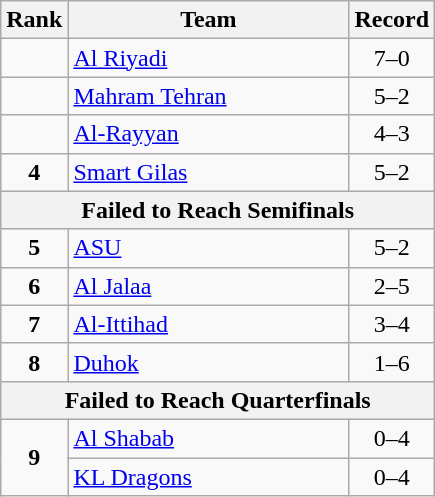<table class=wikitable style="text-align:center;">
<tr>
<th>Rank</th>
<th style="width:180px;">Team</th>
<th>Record</th>
</tr>
<tr>
<td></td>
<td align=left> <a href='#'>Al Riyadi</a></td>
<td align=center>7–0</td>
</tr>
<tr>
<td></td>
<td align=left> <a href='#'>Mahram Tehran</a></td>
<td align=center>5–2</td>
</tr>
<tr>
<td></td>
<td align=left> <a href='#'>Al-Rayyan</a></td>
<td align=center>4–3</td>
</tr>
<tr>
<td><strong>4</strong></td>
<td align=left> <a href='#'>Smart Gilas</a></td>
<td align=center>5–2</td>
</tr>
<tr>
<th colspan="3">Failed to Reach Semifinals</th>
</tr>
<tr>
<td><strong>5</strong></td>
<td align=left> <a href='#'>ASU</a></td>
<td align=center>5–2</td>
</tr>
<tr>
<td><strong>6</strong></td>
<td align=left> <a href='#'>Al Jalaa</a></td>
<td align=center>2–5</td>
</tr>
<tr>
<td><strong>7</strong></td>
<td align=left> <a href='#'>Al-Ittihad</a></td>
<td align=center>3–4</td>
</tr>
<tr>
<td><strong>8</strong></td>
<td align=left> <a href='#'>Duhok</a></td>
<td align=center>1–6</td>
</tr>
<tr>
<th colspan="3">Failed to Reach Quarterfinals</th>
</tr>
<tr>
<td rowspan="2"><strong>9</strong></td>
<td align=left> <a href='#'>Al Shabab</a></td>
<td align=center>0–4</td>
</tr>
<tr>
<td align=left> <a href='#'>KL Dragons</a></td>
<td align=center>0–4</td>
</tr>
</table>
